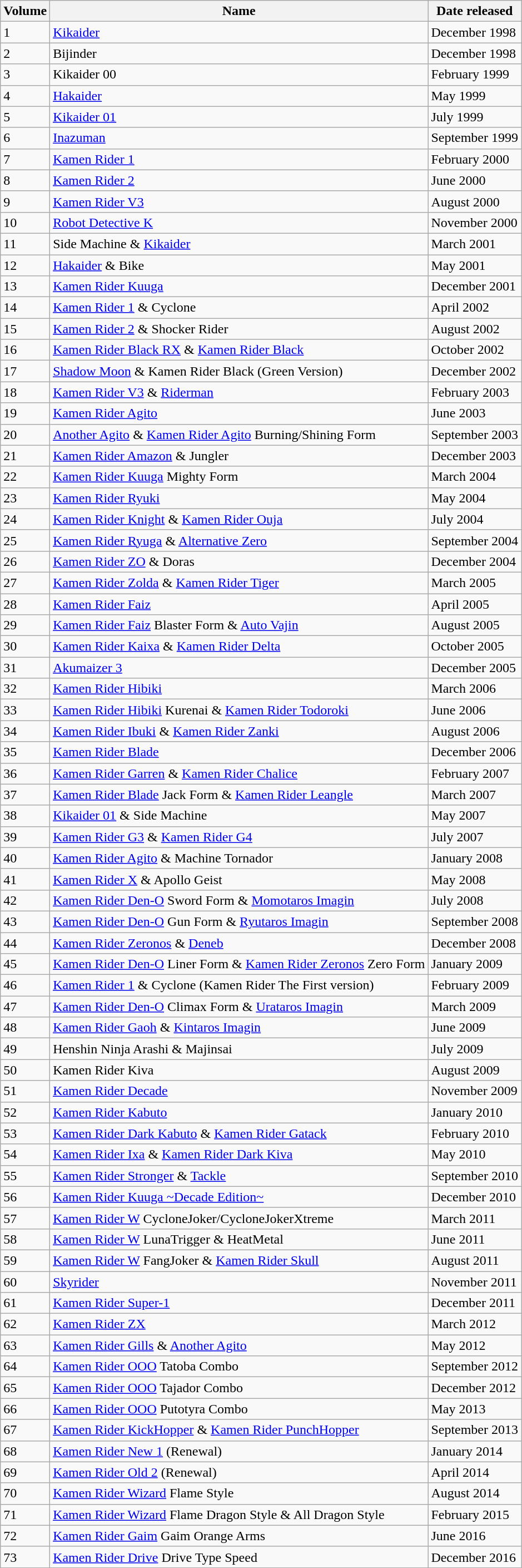<table class="wikitable">
<tr>
<th>Volume</th>
<th>Name</th>
<th>Date released</th>
</tr>
<tr>
<td>1</td>
<td><a href='#'>Kikaider</a></td>
<td>December 1998</td>
</tr>
<tr>
<td>2</td>
<td>Bijinder</td>
<td>December 1998</td>
</tr>
<tr>
<td>3</td>
<td>Kikaider 00</td>
<td>February 1999</td>
</tr>
<tr>
<td>4</td>
<td><a href='#'>Hakaider</a></td>
<td>May 1999</td>
</tr>
<tr>
<td>5</td>
<td><a href='#'>Kikaider 01</a></td>
<td>July 1999</td>
</tr>
<tr>
<td>6</td>
<td><a href='#'>Inazuman</a></td>
<td>September 1999</td>
</tr>
<tr>
<td>7</td>
<td><a href='#'>Kamen Rider 1</a></td>
<td>February 2000</td>
</tr>
<tr>
<td>8</td>
<td><a href='#'>Kamen Rider 2</a></td>
<td>June 2000</td>
</tr>
<tr>
<td>9</td>
<td><a href='#'>Kamen Rider V3</a></td>
<td>August 2000</td>
</tr>
<tr>
<td>10</td>
<td><a href='#'>Robot Detective K</a></td>
<td>November 2000</td>
</tr>
<tr>
<td>11</td>
<td>Side Machine & <a href='#'>Kikaider</a></td>
<td>March 2001</td>
</tr>
<tr>
<td>12</td>
<td><a href='#'>Hakaider</a> & Bike</td>
<td>May 2001</td>
</tr>
<tr>
<td>13</td>
<td><a href='#'>Kamen Rider Kuuga</a></td>
<td>December 2001</td>
</tr>
<tr>
<td>14</td>
<td><a href='#'>Kamen Rider 1</a> & Cyclone</td>
<td>April 2002</td>
</tr>
<tr>
<td>15</td>
<td><a href='#'>Kamen Rider 2</a> & Shocker Rider</td>
<td>August 2002</td>
</tr>
<tr>
<td>16</td>
<td><a href='#'>Kamen Rider Black RX</a> & <a href='#'>Kamen Rider Black</a></td>
<td>October 2002</td>
</tr>
<tr>
<td>17</td>
<td><a href='#'>Shadow Moon</a> & Kamen Rider Black (Green Version)</td>
<td>December 2002</td>
</tr>
<tr>
<td>18</td>
<td><a href='#'>Kamen Rider V3</a> & <a href='#'>Riderman</a></td>
<td>February 2003</td>
</tr>
<tr>
<td>19</td>
<td><a href='#'>Kamen Rider Agito</a></td>
<td>June 2003</td>
</tr>
<tr>
<td>20</td>
<td><a href='#'>Another Agito</a> & <a href='#'>Kamen Rider Agito</a> Burning/Shining Form</td>
<td>September 2003</td>
</tr>
<tr>
<td>21</td>
<td><a href='#'>Kamen Rider Amazon</a> & Jungler</td>
<td>December 2003</td>
</tr>
<tr>
<td>22</td>
<td><a href='#'>Kamen Rider Kuuga</a> Mighty Form</td>
<td>March 2004</td>
</tr>
<tr>
<td>23</td>
<td><a href='#'>Kamen Rider Ryuki</a></td>
<td>May 2004</td>
</tr>
<tr>
<td>24</td>
<td><a href='#'>Kamen Rider Knight</a> & <a href='#'>Kamen Rider Ouja</a></td>
<td>July 2004</td>
</tr>
<tr>
<td>25</td>
<td><a href='#'>Kamen Rider Ryuga</a> & <a href='#'>Alternative Zero</a></td>
<td>September 2004</td>
</tr>
<tr>
<td>26</td>
<td><a href='#'>Kamen Rider ZO</a> & Doras</td>
<td>December 2004</td>
</tr>
<tr>
<td>27</td>
<td><a href='#'>Kamen Rider Zolda</a> & <a href='#'>Kamen Rider Tiger</a></td>
<td>March 2005</td>
</tr>
<tr>
<td>28</td>
<td><a href='#'>Kamen Rider Faiz</a></td>
<td>April 2005</td>
</tr>
<tr>
<td>29</td>
<td><a href='#'>Kamen Rider Faiz</a> Blaster Form & <a href='#'>Auto Vajin</a></td>
<td>August 2005</td>
</tr>
<tr>
<td>30</td>
<td><a href='#'>Kamen Rider Kaixa</a> & <a href='#'>Kamen Rider Delta</a></td>
<td>October 2005</td>
</tr>
<tr>
<td>31</td>
<td><a href='#'>Akumaizer 3</a></td>
<td>December 2005</td>
</tr>
<tr>
<td>32</td>
<td><a href='#'>Kamen Rider Hibiki</a></td>
<td>March 2006</td>
</tr>
<tr>
<td>33</td>
<td><a href='#'>Kamen Rider Hibiki</a> Kurenai & <a href='#'>Kamen Rider Todoroki</a></td>
<td>June 2006</td>
</tr>
<tr>
<td>34</td>
<td><a href='#'>Kamen Rider Ibuki</a> & <a href='#'>Kamen Rider Zanki</a></td>
<td>August 2006</td>
</tr>
<tr>
<td>35</td>
<td><a href='#'>Kamen Rider Blade</a></td>
<td>December 2006</td>
</tr>
<tr>
<td>36</td>
<td><a href='#'>Kamen Rider Garren</a> & <a href='#'>Kamen Rider Chalice</a></td>
<td>February 2007</td>
</tr>
<tr>
<td>37</td>
<td><a href='#'>Kamen Rider Blade</a> Jack Form & <a href='#'>Kamen Rider Leangle</a></td>
<td>March 2007</td>
</tr>
<tr>
<td>38</td>
<td><a href='#'>Kikaider 01</a> & Side Machine</td>
<td>May 2007</td>
</tr>
<tr>
<td>39</td>
<td><a href='#'>Kamen Rider G3</a> & <a href='#'>Kamen Rider G4</a></td>
<td>July 2007</td>
</tr>
<tr>
<td>40</td>
<td><a href='#'>Kamen Rider Agito</a> & Machine Tornador</td>
<td>January 2008</td>
</tr>
<tr>
<td>41</td>
<td><a href='#'>Kamen Rider X</a> & Apollo Geist</td>
<td>May 2008</td>
</tr>
<tr>
<td>42</td>
<td><a href='#'>Kamen Rider Den-O</a> Sword Form & <a href='#'>Momotaros Imagin</a></td>
<td>July 2008</td>
</tr>
<tr>
<td>43</td>
<td><a href='#'>Kamen Rider Den-O</a> Gun Form & <a href='#'>Ryutaros Imagin</a></td>
<td>September 2008</td>
</tr>
<tr>
<td>44</td>
<td><a href='#'>Kamen Rider Zeronos</a> & <a href='#'>Deneb</a></td>
<td>December 2008</td>
</tr>
<tr>
<td>45</td>
<td><a href='#'>Kamen Rider Den-O</a> Liner Form & <a href='#'>Kamen Rider Zeronos</a> Zero Form</td>
<td>January 2009</td>
</tr>
<tr>
<td>46</td>
<td><a href='#'>Kamen Rider 1</a> & Cyclone (Kamen Rider The First version)</td>
<td>February 2009</td>
</tr>
<tr>
<td>47</td>
<td><a href='#'>Kamen Rider Den-O</a> Climax Form & <a href='#'>Urataros Imagin</a></td>
<td>March 2009</td>
</tr>
<tr>
<td>48</td>
<td><a href='#'>Kamen Rider Gaoh</a> & <a href='#'>Kintaros Imagin</a></td>
<td>June 2009</td>
</tr>
<tr>
<td>49</td>
<td>Henshin Ninja Arashi & Majinsai</td>
<td>July 2009</td>
</tr>
<tr>
<td>50</td>
<td>Kamen Rider Kiva</td>
<td>August 2009</td>
</tr>
<tr>
<td>51</td>
<td><a href='#'>Kamen Rider Decade</a></td>
<td>November 2009</td>
</tr>
<tr>
<td>52</td>
<td><a href='#'>Kamen Rider Kabuto</a></td>
<td>January 2010</td>
</tr>
<tr>
<td>53</td>
<td><a href='#'>Kamen Rider Dark Kabuto</a> & <a href='#'>Kamen Rider Gatack</a></td>
<td>February 2010</td>
</tr>
<tr>
<td>54</td>
<td><a href='#'>Kamen Rider Ixa</a> & <a href='#'>Kamen Rider Dark Kiva</a></td>
<td>May 2010</td>
</tr>
<tr>
<td>55</td>
<td><a href='#'>Kamen Rider Stronger</a> & <a href='#'>Tackle</a></td>
<td>September 2010</td>
</tr>
<tr>
<td>56</td>
<td><a href='#'>Kamen Rider Kuuga ~Decade Edition~</a></td>
<td>December 2010</td>
</tr>
<tr>
<td>57</td>
<td><a href='#'>Kamen Rider W</a> CycloneJoker/CycloneJokerXtreme</td>
<td>March 2011</td>
</tr>
<tr>
<td>58</td>
<td><a href='#'>Kamen Rider W</a> LunaTrigger & HeatMetal</td>
<td>June 2011</td>
</tr>
<tr>
<td>59</td>
<td><a href='#'>Kamen Rider W</a> FangJoker & <a href='#'>Kamen Rider Skull</a></td>
<td>August 2011</td>
</tr>
<tr>
<td>60</td>
<td><a href='#'>Skyrider</a></td>
<td>November 2011</td>
</tr>
<tr>
<td>61</td>
<td><a href='#'>Kamen Rider Super-1</a></td>
<td>December 2011</td>
</tr>
<tr>
<td>62</td>
<td><a href='#'>Kamen Rider ZX</a></td>
<td>March 2012</td>
</tr>
<tr>
<td>63</td>
<td><a href='#'>Kamen Rider Gills</a> & <a href='#'>Another Agito</a></td>
<td>May 2012</td>
</tr>
<tr>
<td>64</td>
<td><a href='#'>Kamen Rider OOO</a> Tatoba Combo</td>
<td>September 2012</td>
</tr>
<tr>
<td>65</td>
<td><a href='#'>Kamen Rider OOO</a> Tajador Combo</td>
<td>December 2012</td>
</tr>
<tr>
<td>66</td>
<td><a href='#'>Kamen Rider OOO</a> Putotyra Combo</td>
<td>May 2013</td>
</tr>
<tr>
<td>67</td>
<td><a href='#'>Kamen Rider KickHopper</a> & <a href='#'>Kamen Rider PunchHopper</a></td>
<td>September 2013</td>
</tr>
<tr>
<td>68</td>
<td><a href='#'>Kamen Rider New 1</a> (Renewal)</td>
<td>January 2014</td>
</tr>
<tr>
<td>69</td>
<td><a href='#'>Kamen Rider Old 2</a> (Renewal)</td>
<td>April 2014</td>
</tr>
<tr>
<td>70</td>
<td><a href='#'>Kamen Rider Wizard</a> Flame Style</td>
<td>August 2014</td>
</tr>
<tr>
<td>71</td>
<td><a href='#'>Kamen Rider Wizard</a> Flame Dragon Style & All Dragon Style</td>
<td>February 2015</td>
</tr>
<tr>
<td>72</td>
<td><a href='#'>Kamen Rider Gaim</a> Gaim Orange Arms</td>
<td>June 2016</td>
</tr>
<tr>
<td>73</td>
<td><a href='#'>Kamen Rider Drive</a> Drive Type Speed</td>
<td>December 2016</td>
</tr>
</table>
